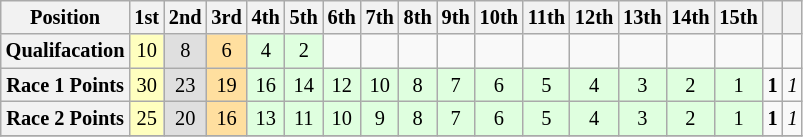<table class="wikitable" style="font-size: 85%">
<tr>
<th>Position</th>
<th>1st</th>
<th>2nd</th>
<th>3rd</th>
<th>4th</th>
<th>5th</th>
<th>6th</th>
<th>7th</th>
<th>8th</th>
<th>9th</th>
<th>10th</th>
<th>11th</th>
<th>12th</th>
<th>13th</th>
<th>14th</th>
<th>15th</th>
<th></th>
<th></th>
</tr>
<tr align="center">
<th>Qualifacation</th>
<td style="background:#FFFFBF;">10</td>
<td style="background:#DFDFDF;">8</td>
<td style="background:#FFDF9F;">6</td>
<td style="background:#DFFFDF;">4</td>
<td style="background:#DFFFDF;">2</td>
<td></td>
<td></td>
<td></td>
<td></td>
<td></td>
<td></td>
<td></td>
<td></td>
<td></td>
<td></td>
<td></td>
<td></td>
</tr>
<tr align="center">
<th>Race 1 Points</th>
<td style="background:#FFFFBF;">30</td>
<td style="background:#DFDFDF;">23</td>
<td style="background:#FFDF9F;">19</td>
<td style="background:#DFFFDF;">16</td>
<td style="background:#DFFFDF;">14</td>
<td style="background:#DFFFDF;">12</td>
<td style="background:#DFFFDF;">10</td>
<td style="background:#DFFFDF;">8</td>
<td style="background:#DFFFDF;">7</td>
<td style="background:#DFFFDF;">6</td>
<td style="background:#DFFFDF;">5</td>
<td style="background:#DFFFDF;">4</td>
<td style="background:#DFFFDF;">3</td>
<td style="background:#DFFFDF;">2</td>
<td style="background:#DFFFDF;">1</td>
<td><strong>1</strong></td>
<td><em>1</em></td>
</tr>
<tr align="center">
<th>Race 2 Points</th>
<td style="background:#FFFFBF;">25</td>
<td style="background:#DFDFDF;">20</td>
<td style="background:#FFDF9F;">16</td>
<td style="background:#DFFFDF;">13</td>
<td style="background:#DFFFDF;">11</td>
<td style="background:#DFFFDF;">10</td>
<td style="background:#DFFFDF;">9</td>
<td style="background:#DFFFDF;">8</td>
<td style="background:#DFFFDF;">7</td>
<td style="background:#DFFFDF;">6</td>
<td style="background:#DFFFDF;">5</td>
<td style="background:#DFFFDF;">4</td>
<td style="background:#DFFFDF;">3</td>
<td style="background:#DFFFDF;">2</td>
<td style="background:#DFFFDF;">1</td>
<td><strong>1</strong></td>
<td><em>1</em></td>
</tr>
<tr align="center">
</tr>
</table>
